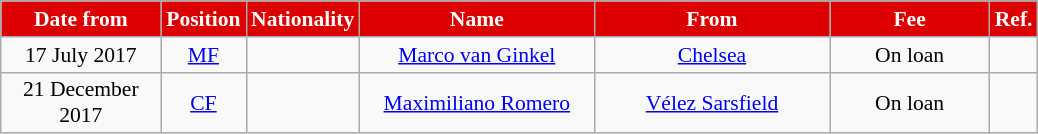<table class="wikitable"  style="text-align:center; font-size:90%; ">
<tr>
<th style="background:#DD0000; color:#FFFFFF; width:100px;">Date from</th>
<th style="background:#DD0000; color:#FFFFFF; width:50px;">Position</th>
<th style="background:#DD0000; color:#FFFFFF; width:50px;">Nationality</th>
<th style="background:#DD0000; color:#FFFFFF; width:150px;">Name</th>
<th style="background:#DD0000; color:#FFFFFF; width:150px;">From</th>
<th style="background:#DD0000; color:#FFFFFF; width:100px;">Fee</th>
<th style="background:#DD0000; color:#FFFFFF; width:25px;">Ref.</th>
</tr>
<tr>
<td>17 July 2017</td>
<td><a href='#'>MF</a></td>
<td></td>
<td><a href='#'>Marco van Ginkel</a></td>
<td> <a href='#'>Chelsea</a></td>
<td>On loan</td>
<td></td>
</tr>
<tr>
<td>21 December 2017</td>
<td><a href='#'>CF</a></td>
<td></td>
<td><a href='#'>Maximiliano Romero</a></td>
<td> <a href='#'>Vélez Sarsfield</a></td>
<td>On loan</td>
<td></td>
</tr>
</table>
